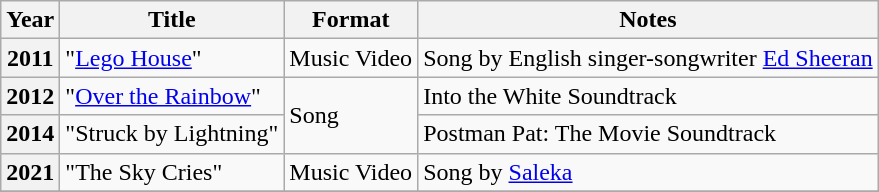<table class="wikitable plainrowheaders sortable">
<tr>
<th scope="col">Year</th>
<th scope="col">Title</th>
<th scope="col">Format</th>
<th scope="col" class="unsortable">Notes</th>
</tr>
<tr>
<th scope="row">2011</th>
<td>"<a href='#'>Lego House</a>"</td>
<td>Music Video</td>
<td>Song by English singer-songwriter <a href='#'>Ed Sheeran</a></td>
</tr>
<tr>
<th scope="row">2012</th>
<td>"<a href='#'>Over the Rainbow</a>"</td>
<td rowspan=2>Song</td>
<td>Into the White Soundtrack</td>
</tr>
<tr>
<th scope="row">2014</th>
<td>"Struck by Lightning"</td>
<td>Postman Pat: The Movie Soundtrack</td>
</tr>
<tr>
<th scope="row">2021</th>
<td>"The Sky Cries"</td>
<td>Music Video</td>
<td>Song by <a href='#'>Saleka</a></td>
</tr>
<tr>
</tr>
</table>
